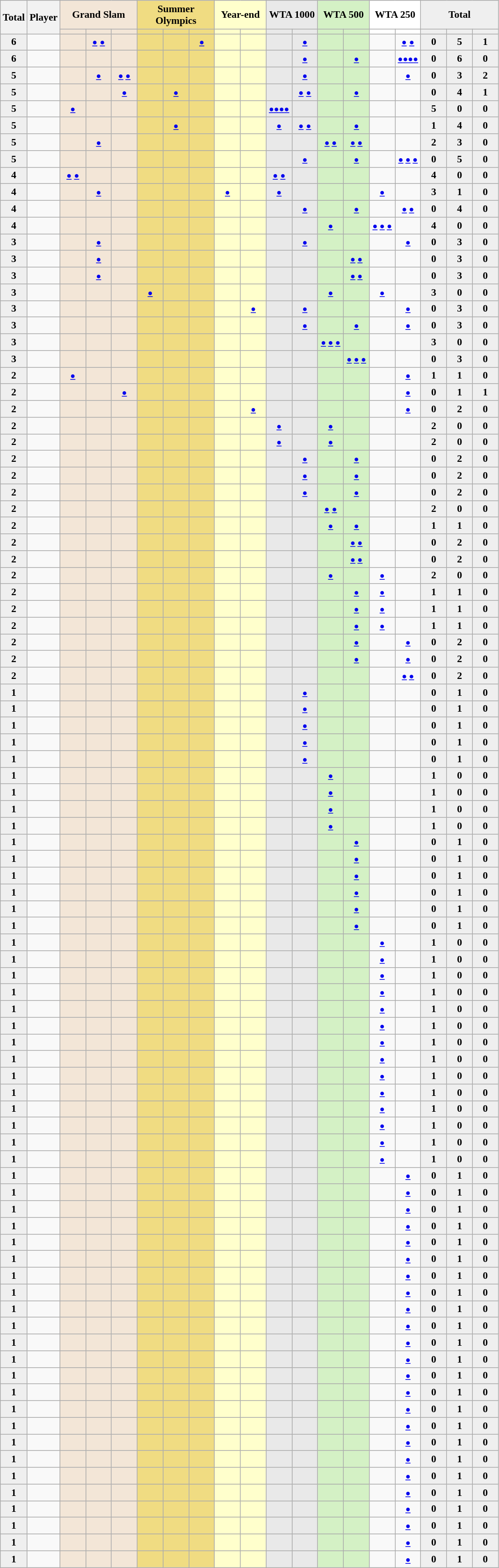<table class="sortable wikitable nowrap" style="font-size:90%">
<tr>
<th rowspan=2>Total</th>
<th rowspan=2>Player</th>
<th style="background-color:#f3e6d7;" colspan="3">Grand Slam</th>
<th style="background:#f0dc82;" colspan="3">Summer Olympics</th>
<th style="background-color:#ffc;" colspan="2">Year-end</th>
<th style="background-color:#e9e9e9;" colspan="2">WTA 1000</th>
<th style="background-color:#d4f1c5;" colspan="2">WTA 500</th>
<th style="background-color:#fff;" colspan="2">WTA 250</th>
<th style="background-color:#efefef;" colspan="3">Total</th>
</tr>
<tr>
<th style="width:30px; background-color:#f3e6d7;"></th>
<th style="width:30px; background-color:#f3e6d7;"></th>
<th style="width:30px; background-color:#f3e6d7;"></th>
<th style="width:30px; background-color:#f0dc82;"></th>
<th style="width:30px; background-color:#f0dc82;"></th>
<th style="width:30px; background-color:#f0dc82;"></th>
<th style="width:30px; background-color:#ffc;"></th>
<th style="width:30px; background-color:#ffc;"></th>
<th style="width:30px; background-color:#e9e9e9;"></th>
<th style="width:30px; background-color:#e9e9e9;"></th>
<th style="width:30px; background-color:#d4f1c5;"></th>
<th style="width:30px; background-color:#d4f1c5;"></th>
<th style="width:30px; background-color:#fff;"></th>
<th style="width:30px; background-color:#fff;"></th>
<th style="width:30px; background-color:#efefef;"></th>
<th style="width:30px; background-color:#efefef;"></th>
<th style="width:30px; background-color:#efefef;"></th>
</tr>
<tr style="text-align:center">
<td style="background:#efefef;"><strong>6</strong></td>
<td style="text-align:left"></td>
<td style="background:#F3E6D7;"></td>
<td style="background:#F3E6D7;"><small><a href='#'>●</a></small> <small><a href='#'>●</a></small></td>
<td style="background:#F3E6D7;"></td>
<td style="background:#f0dc82;"></td>
<td style="background:#f0dc82;"></td>
<td style="background:#f0dc82;"><small><a href='#'>●</a></small></td>
<td style="background:#ffc;"></td>
<td style="background:#ffc;"></td>
<td style="background:#e9e9e9;"></td>
<td style="background:#e9e9e9;"><small><a href='#'>●</a></small></td>
<td style="background:#D4F1C5;"></td>
<td style="background:#D4F1C5;"></td>
<td></td>
<td><small><a href='#'>●</a></small> <small><a href='#'>●</a></small></td>
<td style="background:#efefef;"><strong>0</strong></td>
<td style="background:#efefef;"><strong>5</strong></td>
<td style="background:#efefef;"><strong>1</strong></td>
</tr>
<tr style="text-align:center">
<td style="background:#efefef;"><strong>6</strong></td>
<td style="text-align:left"> </td>
<td style="background:#F3E6D7;"></td>
<td style="background:#F3E6D7;"></td>
<td style="background:#F3E6D7;"></td>
<td style="background:#f0dc82;"></td>
<td style="background:#f0dc82;"></td>
<td style="background:#f0dc82;"></td>
<td style="background:#ffc;"></td>
<td style="background:#ffc;"></td>
<td style="background:#e9e9e9;"></td>
<td style="background:#e9e9e9;"><small><a href='#'>●</a></small></td>
<td style="background:#D4F1C5;"></td>
<td style="background:#D4F1C5;"><small><a href='#'>●</a></small></td>
<td></td>
<td><small><a href='#'>●</a><a href='#'>●</a><a href='#'>●</a><a href='#'>●</a></small></td>
<td style="background:#efefef;"><strong>0</strong></td>
<td style="background:#efefef;"><strong>6</strong></td>
<td style="background:#efefef;"><strong>0</strong></td>
</tr>
<tr style="text-align:center">
<td style="background:#efefef;"><strong>5</strong></td>
<td style="text-align:left"></td>
<td style="background:#F3E6D7;"></td>
<td style="background:#F3E6D7;"><small><a href='#'>●</a></small></td>
<td style="background:#F3E6D7;"><small><a href='#'>●</a> <a href='#'>●</a></small></td>
<td style="background:#f0dc82;"></td>
<td style="background:#f0dc82;"></td>
<td style="background:#f0dc82;"></td>
<td style="background:#ffc;"></td>
<td style="background:#ffc;"></td>
<td style="background:#e9e9e9;"></td>
<td style="background:#e9e9e9;"><small><a href='#'>●</a></small></td>
<td style="background:#D4F1C5;"></td>
<td style="background:#D4F1C5;"></td>
<td></td>
<td><small><a href='#'>●</a></small></td>
<td style="background:#efefef;"><strong>0</strong></td>
<td style="background:#efefef;"><strong>3</strong></td>
<td style="background:#efefef;"><strong>2</strong></td>
</tr>
<tr style="text-align:center">
<td style="background:#efefef;"><strong>5</strong></td>
<td style="text-align:left"></td>
<td style="background:#F3E6D7;"></td>
<td style="background:#F3E6D7;"></td>
<td style="background:#F3E6D7;"><small><a href='#'>●</a></small></td>
<td style="background:#f0dc82;"></td>
<td style="background:#f0dc82;"><small><a href='#'>●</a></small></td>
<td style="background:#f0dc82;"></td>
<td style="background:#ffc;"></td>
<td style="background:#ffc;"></td>
<td style="background:#e9e9e9;"></td>
<td style="background:#e9e9e9;"><small><a href='#'>●</a></small> <small><a href='#'>●</a></small></td>
<td style="background:#D4F1C5;"></td>
<td style="background:#D4F1C5;"><small><a href='#'>●</a></small></td>
<td></td>
<td></td>
<td style="background:#efefef;"><strong>0</strong></td>
<td style="background:#efefef;"><strong>4</strong></td>
<td style="background:#efefef;"><strong>1</strong></td>
</tr>
<tr style="text-align:center">
<td style="background:#efefef;"><strong>5</strong></td>
<td style="text-align:left"></td>
<td style="background:#F3E6D7;"><small><a href='#'>●</a></small></td>
<td style="background:#F3E6D7;"></td>
<td style="background:#F3E6D7;"></td>
<td style="background:#f0dc82;"></td>
<td style="background:#f0dc82;"></td>
<td style="background:#f0dc82;"></td>
<td style="background:#ffc;"></td>
<td style="background:#ffc;"></td>
<td style="background:#e9e9e9;"><small><a href='#'>●</a><a href='#'>●</a><a href='#'>●</a><a href='#'>●</a></small></td>
<td style="background:#e9e9e9;"></td>
<td style="background:#D4F1C5;"></td>
<td style="background:#D4F1C5;"></td>
<td></td>
<td></td>
<td style="background:#efefef;"><strong>5</strong></td>
<td style="background:#efefef;"><strong>0</strong></td>
<td style="background:#efefef;"><strong>0</strong></td>
</tr>
<tr style="text-align:center">
<td style="background:#efefef;"><strong>5</strong></td>
<td style="text-align:left"></td>
<td style="background:#F3E6D7;"></td>
<td style="background:#F3E6D7;"></td>
<td style="background:#F3E6D7;"></td>
<td style="background:#f0dc82;"></td>
<td style="background:#f0dc82;"><small><a href='#'>●</a></small></td>
<td style="background:#f0dc82;"></td>
<td style="background:#ffc;"></td>
<td style="background:#ffc;"></td>
<td style="background:#e9e9e9;"><small><a href='#'>●</a></small></td>
<td style="background:#e9e9e9;"><small><a href='#'>●</a></small> <small><a href='#'>●</a></small></td>
<td style="background:#D4F1C5;"></td>
<td style="background:#D4F1C5;"><small><a href='#'>●</a></small></td>
<td></td>
<td></td>
<td style="background:#efefef;"><strong>1</strong></td>
<td style="background:#efefef;"><strong>4</strong></td>
<td style="background:#efefef;"><strong>0</strong></td>
</tr>
<tr style="text-align:center">
<td style="background:#efefef;"><strong>5</strong></td>
<td style="text-align:left"></td>
<td style="background:#F3E6D7;"></td>
<td style="background:#F3E6D7;"><small><a href='#'>●</a></small></td>
<td style="background:#F3E6D7;"></td>
<td style="background:#f0dc82;"></td>
<td style="background:#f0dc82;"></td>
<td style="background:#f0dc82;"></td>
<td style="background:#ffc;"></td>
<td style="background:#ffc;"></td>
<td style="background:#e9e9e9;"></td>
<td style="background:#e9e9e9;"></td>
<td style="background:#D4F1C5;"><small><a href='#'>●</a> <a href='#'>●</a></small></td>
<td style="background:#D4F1C5;"><small><a href='#'>●</a> <a href='#'>●</a></small></td>
<td></td>
<td></td>
<td style="background:#efefef;"><strong>2</strong></td>
<td style="background:#efefef;"><strong>3</strong></td>
<td style="background:#efefef;"><strong>0</strong></td>
</tr>
<tr style="text-align:center">
<td style="background:#efefef;"><strong>5</strong></td>
<td style="text-align:left"></td>
<td style="background:#F3E6D7;"></td>
<td style="background:#F3E6D7;"></td>
<td style="background:#F3E6D7;"></td>
<td style="background:#f0dc82;"></td>
<td style="background:#f0dc82;"></td>
<td style="background:#f0dc82;"></td>
<td style="background:#ffc;"></td>
<td style="background:#ffc;"></td>
<td style="background:#e9e9e9;"></td>
<td style="background:#e9e9e9;"><small><a href='#'>●</a></small></td>
<td style="background:#D4F1C5;"></td>
<td style="background:#D4F1C5;"><small><a href='#'>●</a></small></td>
<td></td>
<td><small><a href='#'>●</a> <a href='#'>●</a> <a href='#'>●</a></small></td>
<td style="background:#efefef;"><strong>0</strong></td>
<td style="background:#efefef;"><strong>5</strong></td>
<td style="background:#efefef;"><strong>0</strong></td>
</tr>
<tr style="text-align:center">
<td style="background:#efefef;"><strong>4</strong></td>
<td style="text-align:left"> </td>
<td style="background:#F3E6D7;"><small><a href='#'>●</a></small> <small><a href='#'>●</a></small></td>
<td style="background:#F3E6D7;"></td>
<td style="background:#F3E6D7;"></td>
<td style="background:#f0dc82;"></td>
<td style="background:#f0dc82;"></td>
<td style="background:#f0dc82;"></td>
<td style="background:#ffc;"></td>
<td style="background:#ffc;"></td>
<td style="background:#e9e9e9;"><small><a href='#'>●</a></small> <small><a href='#'>●</a></small></td>
<td style="background:#e9e9e9;"></td>
<td style="background:#D4F1C5;"></td>
<td style="background:#D4F1C5;"></td>
<td></td>
<td></td>
<td style="background:#efefef;"><strong>4</strong></td>
<td style="background:#efefef;"><strong>0</strong></td>
<td style="background:#efefef;"><strong>0</strong></td>
</tr>
<tr style="text-align:center">
<td style="background:#efefef;"><strong>4</strong></td>
<td style="text-align:left"></td>
<td style="background:#F3E6D7;"></td>
<td style="background:#F3E6D7;"><small><a href='#'>●</a></small></td>
<td style="background:#F3E6D7;"></td>
<td style="background:#f0dc82;"></td>
<td style="background:#f0dc82;"></td>
<td style="background:#f0dc82;"></td>
<td style="background:#ffc;"><small><a href='#'>●</a></small></td>
<td style="background:#ffc;"></td>
<td style="background:#e9e9e9;"><small><a href='#'>●</a></small></td>
<td style="background:#e9e9e9;"></td>
<td style="background:#D4F1C5;"></td>
<td style="background:#D4F1C5;"></td>
<td><small><a href='#'>●</a></small></td>
<td></td>
<td style="background:#efefef;"><strong>3</strong></td>
<td style="background:#efefef;"><strong>1</strong></td>
<td style="background:#efefef;"><strong>0</strong></td>
</tr>
<tr style="text-align:center">
<td style="background:#efefef;"><strong>4</strong></td>
<td style="text-align:left"></td>
<td style="background:#F3E6D7;"></td>
<td style="background:#F3E6D7;"></td>
<td style="background:#F3E6D7;"></td>
<td style="background:#f0dc82;"></td>
<td style="background:#f0dc82;"></td>
<td style="background:#f0dc82;"></td>
<td style="background:#ffc;"></td>
<td style="background:#ffc;"></td>
<td style="background:#e9e9e9;"></td>
<td style="background:#e9e9e9;"><small><a href='#'>●</a></small></td>
<td style="background:#D4F1C5;"></td>
<td style="background:#D4F1C5;"><small><a href='#'>●</a></small></td>
<td></td>
<td><small><a href='#'>●</a> <a href='#'>●</a></small></td>
<td style="background:#efefef;"><strong>0</strong></td>
<td style="background:#efefef;"><strong>4</strong></td>
<td style="background:#efefef;"><strong>0</strong></td>
</tr>
<tr style="text-align:center">
<td style="background:#efefef;"><strong>4</strong></td>
<td style="text-align:left"> </td>
<td style="background:#F3E6D7;"></td>
<td style="background:#F3E6D7;"></td>
<td style="background:#F3E6D7;"></td>
<td style="background:#f0dc82;"></td>
<td style="background:#f0dc82;"></td>
<td style="background:#f0dc82;"></td>
<td style="background:#ffc;"></td>
<td style="background:#ffc;"></td>
<td style="background:#e9e9e9;"></td>
<td style="background:#e9e9e9;"></td>
<td style="background:#D4F1C5;"><small><a href='#'>●</a></small></td>
<td style="background:#D4F1C5;"></td>
<td><small><a href='#'>●</a> <a href='#'>●</a> <a href='#'>●</a></small></td>
<td></td>
<td style="background:#efefef;"><strong>4</strong></td>
<td style="background:#efefef;"><strong>0</strong></td>
<td style="background:#efefef;"><strong>0</strong></td>
</tr>
<tr style="text-align:center">
<td style="background:#efefef;"><strong>3</strong></td>
<td style="text-align:left"></td>
<td style="background:#F3E6D7;"></td>
<td style="background:#F3E6D7;"><small><a href='#'>●</a></small></td>
<td style="background:#F3E6D7;"></td>
<td style="background:#f0dc82;"></td>
<td style="background:#f0dc82;"></td>
<td style="background:#f0dc82;"></td>
<td style="background:#ffc;"></td>
<td style="background:#ffc;"></td>
<td style="background:#e9e9e9;"></td>
<td style="background:#e9e9e9;"><small><a href='#'>●</a></small></td>
<td style="background:#D4F1C5;"></td>
<td style="background:#D4F1C5;"></td>
<td></td>
<td><small><a href='#'>●</a></small></td>
<td style="background:#efefef;"><strong>0</strong></td>
<td style="background:#efefef;"><strong>3</strong></td>
<td style="background:#efefef;"><strong>0</strong></td>
</tr>
<tr style="text-align:center">
<td style="background:#efefef;"><strong>3</strong></td>
<td style="text-align:left"></td>
<td style="background:#F3E6D7;"></td>
<td style="background:#F3E6D7;"><small><a href='#'>●</a></small></td>
<td style="background:#F3E6D7;"></td>
<td style="background:#f0dc82;"></td>
<td style="background:#f0dc82;"></td>
<td style="background:#f0dc82;"></td>
<td style="background:#ffc;"></td>
<td style="background:#ffc;"></td>
<td style="background:#e9e9e9;"></td>
<td style="background:#e9e9e9;"></td>
<td style="background:#D4F1C5;"></td>
<td style="background:#D4F1C5;"><small><a href='#'>●</a> <a href='#'>●</a></small></td>
<td></td>
<td></td>
<td style="background:#efefef;"><strong>0</strong></td>
<td style="background:#efefef;"><strong>3</strong></td>
<td style="background:#efefef;"><strong>0</strong></td>
</tr>
<tr style="text-align:center">
<td style="background:#efefef;"><strong>3</strong></td>
<td style="text-align:left"></td>
<td style="background:#F3E6D7;"></td>
<td style="background:#F3E6D7;"><small><a href='#'>●</a></small></td>
<td style="background:#F3E6D7;"></td>
<td style="background:#f0dc82;"></td>
<td style="background:#f0dc82;"></td>
<td style="background:#f0dc82;"></td>
<td style="background:#ffc;"></td>
<td style="background:#ffc;"></td>
<td style="background:#e9e9e9;"></td>
<td style="background:#e9e9e9;"></td>
<td style="background:#D4F1C5;"></td>
<td style="background:#D4F1C5;"><small><a href='#'>●</a> <a href='#'>●</a></small></td>
<td></td>
<td></td>
<td style="background:#efefef;"><strong>0</strong></td>
<td style="background:#efefef;"><strong>3</strong></td>
<td style="background:#efefef;"><strong>0</strong></td>
</tr>
<tr style="text-align:center">
<td style="background:#efefef;"><strong>3</strong></td>
<td style="text-align:left"></td>
<td style="background:#F3E6D7;"></td>
<td style="background:#F3E6D7;"></td>
<td style="background:#F3E6D7;"></td>
<td style="background:#f0dc82;"><small><a href='#'>●</a></small></td>
<td style="background:#f0dc82;"></td>
<td style="background:#f0dc82;"></td>
<td style="background:#ffc;"></td>
<td style="background:#ffc;"></td>
<td style="background:#e9e9e9;"></td>
<td style="background:#e9e9e9;"></td>
<td style="background:#D4F1C5;"><small><a href='#'>●</a></small></td>
<td style="background:#D4F1C5;"></td>
<td><small><a href='#'>●</a></small></td>
<td></td>
<td style="background:#efefef;"><strong>3</strong></td>
<td style="background:#efefef;"><strong>0</strong></td>
<td style="background:#efefef;"><strong>0</strong></td>
</tr>
<tr style="text-align:center">
<td style="background:#efefef;"><strong>3</strong></td>
<td style="text-align:left"></td>
<td style="background:#F3E6D7;"></td>
<td style="background:#F3E6D7;"></td>
<td style="background:#F3E6D7;"></td>
<td style="background:#f0dc82;"></td>
<td style="background:#f0dc82;"></td>
<td style="background:#f0dc82;"></td>
<td style="background:#ffc;"></td>
<td style="background:#ffc;"><small><a href='#'>●</a></small></td>
<td style="background:#e9e9e9;"></td>
<td style="background:#e9e9e9;"><small><a href='#'>●</a></small></td>
<td style="background:#D4F1C5;"></td>
<td style="background:#D4F1C5;"></td>
<td></td>
<td><small><a href='#'>●</a></small></td>
<td style="background:#efefef;"><strong>0</strong></td>
<td style="background:#efefef;"><strong>3</strong></td>
<td style="background:#efefef;"><strong>0</strong></td>
</tr>
<tr style="text-align:center">
<td style="background:#efefef;"><strong>3</strong></td>
<td style="text-align:left"></td>
<td style="background:#F3E6D7;"></td>
<td style="background:#F3E6D7;"></td>
<td style="background:#F3E6D7;"></td>
<td style="background:#f0dc82;"></td>
<td style="background:#f0dc82;"></td>
<td style="background:#f0dc82;"></td>
<td style="background:#ffc;"></td>
<td style="background:#ffc;"></td>
<td style="background:#e9e9e9;"></td>
<td style="background:#e9e9e9;"><small><a href='#'>●</a></small></td>
<td style="background:#D4F1C5;"></td>
<td style="background:#D4F1C5;"><small><a href='#'>●</a></small></td>
<td></td>
<td><small><a href='#'>●</a></small></td>
<td style="background:#efefef;"><strong>0</strong></td>
<td style="background:#efefef;"><strong>3</strong></td>
<td style="background:#efefef;"><strong>0</strong></td>
</tr>
<tr style="text-align:center">
<td style="background:#efefef;"><strong>3</strong></td>
<td style="text-align:left"></td>
<td style="background:#F3E6D7;"></td>
<td style="background:#F3E6D7;"></td>
<td style="background:#F3E6D7;"></td>
<td style="background:#f0dc82;"></td>
<td style="background:#f0dc82;"></td>
<td style="background:#f0dc82;"></td>
<td style="background:#ffc;"></td>
<td style="background:#ffc;"></td>
<td style="background:#e9e9e9;"></td>
<td style="background:#e9e9e9;"></td>
<td style="background:#D4F1C5;"><small><a href='#'>●</a> <a href='#'>●</a> <a href='#'>●</a></small></td>
<td style="background:#D4F1C5;"></td>
<td></td>
<td></td>
<td style="background:#efefef;"><strong>3</strong></td>
<td style="background:#efefef;"><strong>0</strong></td>
<td style="background:#efefef;"><strong>0</strong></td>
</tr>
<tr style="text-align:center">
<td style="background:#efefef;"><strong>3</strong></td>
<td style="text-align:left"></td>
<td style="background:#F3E6D7;"></td>
<td style="background:#F3E6D7;"></td>
<td style="background:#F3E6D7;"></td>
<td style="background:#f0dc82;"></td>
<td style="background:#f0dc82;"></td>
<td style="background:#f0dc82;"></td>
<td style="background:#ffc;"></td>
<td style="background:#ffc;"></td>
<td style="background:#e9e9e9;"></td>
<td style="background:#e9e9e9;"></td>
<td style="background:#D4F1C5;"></td>
<td style="background:#D4F1C5;"><small><a href='#'>●</a> <a href='#'>●</a> <a href='#'>●</a></small></td>
<td></td>
<td></td>
<td style="background:#efefef;"><strong>0</strong></td>
<td style="background:#efefef;"><strong>3</strong></td>
<td style="background:#efefef;"><strong>0</strong></td>
</tr>
<tr style="text-align:center">
<td style="background:#efefef;"><strong>2</strong></td>
<td style="text-align:left"></td>
<td style="background:#F3E6D7;"><small><a href='#'>●</a></small></td>
<td style="background:#F3E6D7;"></td>
<td style="background:#F3E6D7;"></td>
<td style="background:#f0dc82;"></td>
<td style="background:#f0dc82;"></td>
<td style="background:#f0dc82;"></td>
<td style="background:#ffc;"></td>
<td style="background:#ffc;"></td>
<td style="background:#e9e9e9;"></td>
<td style="background:#e9e9e9;"></td>
<td style="background:#D4F1C5;"></td>
<td style="background:#D4F1C5;"></td>
<td></td>
<td><small><a href='#'>●</a></small></td>
<td style="background:#efefef;"><strong>1</strong></td>
<td style="background:#efefef;"><strong>1</strong></td>
<td style="background:#efefef;"><strong>0</strong></td>
</tr>
<tr style="text-align:center">
<td style="background:#efefef;"><strong>2</strong></td>
<td style="text-align:left"></td>
<td style="background:#F3E6D7;"></td>
<td style="background:#F3E6D7;"></td>
<td style="background:#F3E6D7;"><small><a href='#'>●</a></small></td>
<td style="background:#f0dc82;"></td>
<td style="background:#f0dc82;"></td>
<td style="background:#f0dc82;"></td>
<td style="background:#ffc;"></td>
<td style="background:#ffc;"></td>
<td style="background:#e9e9e9;"></td>
<td style="background:#e9e9e9;"></td>
<td style="background:#D4F1C5;"></td>
<td style="background:#D4F1C5;"></td>
<td></td>
<td><small><a href='#'>●</a></small></td>
<td style="background:#efefef;"><strong>0</strong></td>
<td style="background:#efefef;"><strong>1</strong></td>
<td style="background:#efefef;"><strong>1</strong></td>
</tr>
<tr style="text-align:center">
<td style="background:#efefef;"><strong>2</strong></td>
<td style="text-align:left"></td>
<td style="background:#F3E6D7;"></td>
<td style="background:#F3E6D7;"></td>
<td style="background:#F3E6D7;"></td>
<td style="background:#f0dc82;"></td>
<td style="background:#f0dc82;"></td>
<td style="background:#f0dc82;"></td>
<td style="background:#ffc;"></td>
<td style="background:#ffc;"><small><a href='#'>●</a></small></td>
<td style="background:#e9e9e9;"></td>
<td style="background:#e9e9e9;"></td>
<td style="background:#D4F1C5;"></td>
<td style="background:#D4F1C5;"></td>
<td></td>
<td><small><a href='#'>●</a></small></td>
<td style="background:#efefef;"><strong>0</strong></td>
<td style="background:#efefef;"><strong>2</strong></td>
<td style="background:#efefef;"><strong>0</strong></td>
</tr>
<tr style="text-align:center">
<td style="background:#efefef;"><strong>2</strong></td>
<td style="text-align:left"></td>
<td style="background:#F3E6D7;"></td>
<td style="background:#F3E6D7;"></td>
<td style="background:#F3E6D7;"></td>
<td style="background:#f0dc82;"></td>
<td style="background:#f0dc82;"></td>
<td style="background:#f0dc82;"></td>
<td style="background:#ffc;"></td>
<td style="background:#ffc;"></td>
<td style="background:#e9e9e9;"><small><a href='#'>●</a></small></td>
<td style="background:#e9e9e9;"></td>
<td style="background:#D4F1C5;"><small><a href='#'>●</a></small></td>
<td style="background:#D4F1C5;"></td>
<td></td>
<td></td>
<td style="background:#efefef;"><strong>2</strong></td>
<td style="background:#efefef;"><strong>0</strong></td>
<td style="background:#efefef;"><strong>0</strong></td>
</tr>
<tr style="text-align:center">
<td style="background:#efefef;"><strong>2</strong></td>
<td style="text-align:left"></td>
<td style="background:#F3E6D7;"></td>
<td style="background:#F3E6D7;"></td>
<td style="background:#F3E6D7;"></td>
<td style="background:#f0dc82;"></td>
<td style="background:#f0dc82;"></td>
<td style="background:#f0dc82;"></td>
<td style="background:#ffc;"></td>
<td style="background:#ffc;"></td>
<td style="background:#e9e9e9;"><small><a href='#'>●</a></small></td>
<td style="background:#e9e9e9;"></td>
<td style="background:#D4F1C5;"><small><a href='#'>●</a></small></td>
<td style="background:#D4F1C5;"></td>
<td></td>
<td></td>
<td style="background:#efefef;"><strong>2</strong></td>
<td style="background:#efefef;"><strong>0</strong></td>
<td style="background:#efefef;"><strong>0</strong></td>
</tr>
<tr style="text-align:center">
<td style="background:#efefef;"><strong>2</strong></td>
<td style="text-align:left"></td>
<td style="background:#F3E6D7;"></td>
<td style="background:#F3E6D7;"></td>
<td style="background:#F3E6D7;"></td>
<td style="background:#f0dc82;"></td>
<td style="background:#f0dc82;"></td>
<td style="background:#f0dc82;"></td>
<td style="background:#ffc;"></td>
<td style="background:#ffc;"></td>
<td style="background:#e9e9e9;"></td>
<td style="background:#e9e9e9;"><small><a href='#'>●</a></small></td>
<td style="background:#D4F1C5;"></td>
<td style="background:#D4F1C5;"><small><a href='#'>●</a></small></td>
<td></td>
<td></td>
<td style="background:#efefef;"><strong>0</strong></td>
<td style="background:#efefef;"><strong>2</strong></td>
<td style="background:#efefef;"><strong>0</strong></td>
</tr>
<tr style="text-align:center">
<td style="background:#efefef;"><strong>2</strong></td>
<td style="text-align:left"></td>
<td style="background:#F3E6D7;"></td>
<td style="background:#F3E6D7;"></td>
<td style="background:#F3E6D7;"></td>
<td style="background:#f0dc82;"></td>
<td style="background:#f0dc82;"></td>
<td style="background:#f0dc82;"></td>
<td style="background:#ffc;"></td>
<td style="background:#ffc;"></td>
<td style="background:#e9e9e9;"></td>
<td style="background:#e9e9e9;"><small><a href='#'>●</a></small></td>
<td style="background:#D4F1C5;"></td>
<td style="background:#D4F1C5;"><small><a href='#'>●</a></small></td>
<td></td>
<td></td>
<td style="background:#efefef;"><strong>0</strong></td>
<td style="background:#efefef;"><strong>2</strong></td>
<td style="background:#efefef;"><strong>0</strong></td>
</tr>
<tr style="text-align:center">
<td style="background:#efefef;"><strong>2</strong></td>
<td style="text-align:left"></td>
<td style="background:#F3E6D7;"></td>
<td style="background:#F3E6D7;"></td>
<td style="background:#F3E6D7;"></td>
<td style="background:#f0dc82;"></td>
<td style="background:#f0dc82;"></td>
<td style="background:#f0dc82;"></td>
<td style="background:#ffc;"></td>
<td style="background:#ffc;"></td>
<td style="background:#e9e9e9;"></td>
<td style="background:#e9e9e9;"><small><a href='#'>●</a></small></td>
<td style="background:#D4F1C5;"></td>
<td style="background:#D4F1C5;"><small><a href='#'>●</a></small></td>
<td></td>
<td></td>
<td style="background:#efefef;"><strong>0</strong></td>
<td style="background:#efefef;"><strong>2</strong></td>
<td style="background:#efefef;"><strong>0</strong></td>
</tr>
<tr style="text-align:center">
<td style="background:#efefef;"><strong>2</strong></td>
<td style="text-align:left"> </td>
<td style="background:#F3E6D7;"></td>
<td style="background:#F3E6D7;"></td>
<td style="background:#F3E6D7;"></td>
<td style="background:#f0dc82;"></td>
<td style="background:#f0dc82;"></td>
<td style="background:#f0dc82;"></td>
<td style="background:#ffc;"></td>
<td style="background:#ffc;"></td>
<td style="background:#e9e9e9;"></td>
<td style="background:#e9e9e9;"></td>
<td style="background:#D4F1C5;"><small><a href='#'>●</a></small> <small><a href='#'>●</a></small></td>
<td style="background:#D4F1C5;"></td>
<td></td>
<td></td>
<td style="background:#efefef;"><strong>2</strong></td>
<td style="background:#efefef;"><strong>0</strong></td>
<td style="background:#efefef;"><strong>0</strong></td>
</tr>
<tr style="text-align:center">
<td style="background:#efefef;"><strong>2</strong></td>
<td style="text-align:left"></td>
<td style="background:#F3E6D7;"></td>
<td style="background:#F3E6D7;"></td>
<td style="background:#F3E6D7;"></td>
<td style="background:#f0dc82;"></td>
<td style="background:#f0dc82;"></td>
<td style="background:#f0dc82;"></td>
<td style="background:#ffc;"></td>
<td style="background:#ffc;"></td>
<td style="background:#e9e9e9;"></td>
<td style="background:#e9e9e9;"></td>
<td style="background:#D4F1C5;"><small><a href='#'>●</a></small></td>
<td style="background:#D4F1C5;"><small><a href='#'>●</a></small></td>
<td></td>
<td></td>
<td style="background:#efefef;"><strong>1</strong></td>
<td style="background:#efefef;"><strong>1</strong></td>
<td style="background:#efefef;"><strong>0</strong></td>
</tr>
<tr style="text-align:center">
<td style="background:#efefef;"><strong>2</strong></td>
<td style="text-align:left"></td>
<td style="background:#F3E6D7;"></td>
<td style="background:#F3E6D7;"></td>
<td style="background:#F3E6D7;"></td>
<td style="background:#f0dc82;"></td>
<td style="background:#f0dc82;"></td>
<td style="background:#f0dc82;"></td>
<td style="background:#ffc;"></td>
<td style="background:#ffc;"></td>
<td style="background:#e9e9e9;"></td>
<td style="background:#e9e9e9;"></td>
<td style="background:#D4F1C5;"></td>
<td style="background:#D4F1C5;"><small><a href='#'>●</a> <a href='#'>●</a></small></td>
<td></td>
<td></td>
<td style="background:#efefef;"><strong>0</strong></td>
<td style="background:#efefef;"><strong>2</strong></td>
<td style="background:#efefef;"><strong>0</strong></td>
</tr>
<tr style="text-align:center">
<td style="background:#efefef;"><strong>2</strong></td>
<td style="text-align:left"></td>
<td style="background:#F3E6D7;"></td>
<td style="background:#F3E6D7;"></td>
<td style="background:#F3E6D7;"></td>
<td style="background:#f0dc82;"></td>
<td style="background:#f0dc82;"></td>
<td style="background:#f0dc82;"></td>
<td style="background:#ffc;"></td>
<td style="background:#ffc;"></td>
<td style="background:#e9e9e9;"></td>
<td style="background:#e9e9e9;"></td>
<td style="background:#D4F1C5;"></td>
<td style="background:#D4F1C5;"><small><a href='#'>●</a> <a href='#'>●</a></small></td>
<td></td>
<td></td>
<td style="background:#efefef;"><strong>0</strong></td>
<td style="background:#efefef;"><strong>2</strong></td>
<td style="background:#efefef;"><strong>0</strong></td>
</tr>
<tr style="text-align:center">
<td style="background:#efefef;"><strong>2</strong></td>
<td style="text-align:left"></td>
<td style="background:#F3E6D7;"></td>
<td style="background:#F3E6D7;"></td>
<td style="background:#F3E6D7;"></td>
<td style="background:#f0dc82;"></td>
<td style="background:#f0dc82;"></td>
<td style="background:#f0dc82;"></td>
<td style="background:#ffc;"></td>
<td style="background:#ffc;"></td>
<td style="background:#e9e9e9;"></td>
<td style="background:#e9e9e9;"></td>
<td style="background:#D4F1C5;"><small><a href='#'>●</a></small></td>
<td style="background:#D4F1C5;"></td>
<td><small><a href='#'>●</a></small></td>
<td></td>
<td style="background:#efefef;"><strong>2</strong></td>
<td style="background:#efefef;"><strong>0</strong></td>
<td style="background:#efefef;"><strong>0</strong></td>
</tr>
<tr style="text-align:center">
<td style="background:#efefef;"><strong>2</strong></td>
<td style="text-align:left"> </td>
<td style="background:#F3E6D7;"></td>
<td style="background:#F3E6D7;"></td>
<td style="background:#F3E6D7;"></td>
<td style="background:#f0dc82;"></td>
<td style="background:#f0dc82;"></td>
<td style="background:#f0dc82;"></td>
<td style="background:#ffc;"></td>
<td style="background:#ffc;"></td>
<td style="background:#e9e9e9;"></td>
<td style="background:#e9e9e9;"></td>
<td style="background:#D4F1C5;"></td>
<td style="background:#D4F1C5;"><small><a href='#'>●</a></small></td>
<td><small><a href='#'>●</a></small></td>
<td></td>
<td style="background:#efefef;"><strong>1</strong></td>
<td style="background:#efefef;"><strong>1</strong></td>
<td style="background:#efefef;"><strong>0</strong></td>
</tr>
<tr style="text-align:center">
<td style="background:#efefef;"><strong>2</strong></td>
<td style="text-align:left"></td>
<td style="background:#F3E6D7;"></td>
<td style="background:#F3E6D7;"></td>
<td style="background:#F3E6D7;"></td>
<td style="background:#f0dc82;"></td>
<td style="background:#f0dc82;"></td>
<td style="background:#f0dc82;"></td>
<td style="background:#ffc;"></td>
<td style="background:#ffc;"></td>
<td style="background:#e9e9e9;"></td>
<td style="background:#e9e9e9;"></td>
<td style="background:#D4F1C5;"></td>
<td style="background:#D4F1C5;"><small><a href='#'>●</a></small></td>
<td><small><a href='#'>●</a></small></td>
<td></td>
<td style="background:#efefef;"><strong>1</strong></td>
<td style="background:#efefef;"><strong>1</strong></td>
<td style="background:#efefef;"><strong>0</strong></td>
</tr>
<tr style="text-align:center">
<td style="background:#efefef;"><strong>2</strong></td>
<td style="text-align:left"></td>
<td style="background:#F3E6D7;"></td>
<td style="background:#F3E6D7;"></td>
<td style="background:#F3E6D7;"></td>
<td style="background:#f0dc82;"></td>
<td style="background:#f0dc82;"></td>
<td style="background:#f0dc82;"></td>
<td style="background:#ffc;"></td>
<td style="background:#ffc;"></td>
<td style="background:#e9e9e9;"></td>
<td style="background:#e9e9e9;"></td>
<td style="background:#D4F1C5;"></td>
<td style="background:#D4F1C5;"><small><a href='#'>●</a></small></td>
<td><small><a href='#'>●</a></small></td>
<td></td>
<td style="background:#efefef;"><strong>1</strong></td>
<td style="background:#efefef;"><strong>1</strong></td>
<td style="background:#efefef;"><strong>0</strong></td>
</tr>
<tr style="text-align:center">
<td style="background:#efefef;"><strong>2</strong></td>
<td style="text-align:left"></td>
<td style="background:#F3E6D7;"></td>
<td style="background:#F3E6D7;"></td>
<td style="background:#F3E6D7;"></td>
<td style="background:#f0dc82;"></td>
<td style="background:#f0dc82;"></td>
<td style="background:#f0dc82;"></td>
<td style="background:#ffc;"></td>
<td style="background:#ffc;"></td>
<td style="background:#e9e9e9;"></td>
<td style="background:#e9e9e9;"></td>
<td style="background:#D4F1C5;"></td>
<td style="background:#D4F1C5;"><small><a href='#'>●</a></small></td>
<td></td>
<td><small><a href='#'>●</a></small></td>
<td style="background:#efefef;"><strong>0</strong></td>
<td style="background:#efefef;"><strong>2</strong></td>
<td style="background:#efefef;"><strong>0</strong></td>
</tr>
<tr style="text-align:center">
<td style="background:#efefef;"><strong>2</strong></td>
<td style="text-align:left"></td>
<td style="background:#F3E6D7;"></td>
<td style="background:#F3E6D7;"></td>
<td style="background:#F3E6D7;"></td>
<td style="background:#f0dc82;"></td>
<td style="background:#f0dc82;"></td>
<td style="background:#f0dc82;"></td>
<td style="background:#ffc;"></td>
<td style="background:#ffc;"></td>
<td style="background:#e9e9e9;"></td>
<td style="background:#e9e9e9;"></td>
<td style="background:#D4F1C5;"></td>
<td style="background:#D4F1C5;"><small><a href='#'>●</a></small></td>
<td></td>
<td><small><a href='#'>●</a></small></td>
<td style="background:#efefef;"><strong>0</strong></td>
<td style="background:#efefef;"><strong>2</strong></td>
<td style="background:#efefef;"><strong>0</strong></td>
</tr>
<tr style="text-align:center">
<td style="background:#efefef;"><strong>2</strong></td>
<td style="text-align:left"> </td>
<td style="background:#F3E6D7;"></td>
<td style="background:#F3E6D7;"></td>
<td style="background:#F3E6D7;"></td>
<td style="background:#f0dc82;"></td>
<td style="background:#f0dc82;"></td>
<td style="background:#f0dc82;"></td>
<td style="background:#ffc;"></td>
<td style="background:#ffc;"></td>
<td style="background:#e9e9e9;"></td>
<td style="background:#e9e9e9;"></td>
<td style="background:#D4F1C5;"></td>
<td style="background:#D4F1C5;"></td>
<td></td>
<td><small><a href='#'>●</a> <a href='#'>●</a></small></td>
<td style="background:#efefef;"><strong>0</strong></td>
<td style="background:#efefef;"><strong>2</strong></td>
<td style="background:#efefef;"><strong>0</strong></td>
</tr>
<tr style="text-align:center">
<td style="background:#efefef;"><strong>1</strong></td>
<td style="text-align:left"></td>
<td style="background:#F3E6D7;"></td>
<td style="background:#F3E6D7;"></td>
<td style="background:#F3E6D7;"></td>
<td style="background:#f0dc82;"></td>
<td style="background:#f0dc82;"></td>
<td style="background:#f0dc82;"></td>
<td style="background:#ffc;"></td>
<td style="background:#ffc;"></td>
<td style="background:#e9e9e9;"></td>
<td style="background:#e9e9e9;"><small><a href='#'>●</a></small></td>
<td style="background:#D4F1C5;"></td>
<td style="background:#D4F1C5;"></td>
<td></td>
<td></td>
<td style="background:#efefef;"><strong>0</strong></td>
<td style="background:#efefef;"><strong>1</strong></td>
<td style="background:#efefef;"><strong>0</strong></td>
</tr>
<tr style="text-align:center">
<td style="background:#efefef;"><strong>1</strong></td>
<td style="text-align:left"></td>
<td style="background:#F3E6D7;"></td>
<td style="background:#F3E6D7;"></td>
<td style="background:#F3E6D7;"></td>
<td style="background:#f0dc82;"></td>
<td style="background:#f0dc82;"></td>
<td style="background:#f0dc82;"></td>
<td style="background:#ffc;"></td>
<td style="background:#ffc;"></td>
<td style="background:#e9e9e9;"></td>
<td style="background:#e9e9e9;"><small><a href='#'>●</a></small></td>
<td style="background:#D4F1C5;"></td>
<td style="background:#D4F1C5;"></td>
<td></td>
<td></td>
<td style="background:#efefef;"><strong>0</strong></td>
<td style="background:#efefef;"><strong>1</strong></td>
<td style="background:#efefef;"><strong>0</strong></td>
</tr>
<tr style="text-align:center">
<td style="background:#efefef;"><strong>1</strong></td>
<td style="text-align:left"></td>
<td style="background:#F3E6D7;"></td>
<td style="background:#F3E6D7;"></td>
<td style="background:#F3E6D7;"></td>
<td style="background:#f0dc82;"></td>
<td style="background:#f0dc82;"></td>
<td style="background:#f0dc82;"></td>
<td style="background:#ffc;"></td>
<td style="background:#ffc;"></td>
<td style="background:#e9e9e9;"></td>
<td style="background:#e9e9e9;"><small><a href='#'>●</a></small></td>
<td style="background:#D4F1C5;"></td>
<td style="background:#D4F1C5;"></td>
<td></td>
<td></td>
<td style="background:#efefef;"><strong>0</strong></td>
<td style="background:#efefef;"><strong>1</strong></td>
<td style="background:#efefef;"><strong>0</strong></td>
</tr>
<tr style="text-align:center">
<td style="background:#efefef;"><strong>1</strong></td>
<td style="text-align:left"></td>
<td style="background:#F3E6D7;"></td>
<td style="background:#F3E6D7;"></td>
<td style="background:#F3E6D7;"></td>
<td style="background:#f0dc82;"></td>
<td style="background:#f0dc82;"></td>
<td style="background:#f0dc82;"></td>
<td style="background:#ffc;"></td>
<td style="background:#ffc;"></td>
<td style="background:#e9e9e9;"></td>
<td style="background:#e9e9e9;"><small><a href='#'>●</a></small></td>
<td style="background:#D4F1C5;"></td>
<td style="background:#D4F1C5;"></td>
<td></td>
<td></td>
<td style="background:#efefef;"><strong>0</strong></td>
<td style="background:#efefef;"><strong>1</strong></td>
<td style="background:#efefef;"><strong>0</strong></td>
</tr>
<tr style="text-align:center">
<td style="background:#efefef;"><strong>1</strong></td>
<td style="text-align:left"></td>
<td style="background:#F3E6D7;"></td>
<td style="background:#F3E6D7;"></td>
<td style="background:#F3E6D7;"></td>
<td style="background:#f0dc82;"></td>
<td style="background:#f0dc82;"></td>
<td style="background:#f0dc82;"></td>
<td style="background:#ffc;"></td>
<td style="background:#ffc;"></td>
<td style="background:#e9e9e9;"></td>
<td style="background:#e9e9e9;"><small><a href='#'>●</a></small></td>
<td style="background:#D4F1C5;"></td>
<td style="background:#D4F1C5;"></td>
<td></td>
<td></td>
<td style="background:#efefef;"><strong>0</strong></td>
<td style="background:#efefef;"><strong>1</strong></td>
<td style="background:#efefef;"><strong>0</strong></td>
</tr>
<tr style="text-align:center">
<td style="background:#efefef;"><strong>1</strong></td>
<td style="text-align:left"></td>
<td style="background:#F3E6D7;"></td>
<td style="background:#F3E6D7;"></td>
<td style="background:#F3E6D7;"></td>
<td style="background:#f0dc82;"></td>
<td style="background:#f0dc82;"></td>
<td style="background:#f0dc82;"></td>
<td style="background:#ffc;"></td>
<td style="background:#ffc;"></td>
<td style="background:#e9e9e9;"></td>
<td style="background:#e9e9e9;"></td>
<td style="background:#D4F1C5;"><small><a href='#'>●</a></small></td>
<td style="background:#D4F1C5;"></td>
<td></td>
<td></td>
<td style="background:#efefef;"><strong>1</strong></td>
<td style="background:#efefef;"><strong>0</strong></td>
<td style="background:#efefef;"><strong>0</strong></td>
</tr>
<tr style="text-align:center">
<td style="background:#efefef;"><strong>1</strong></td>
<td style="text-align:left"></td>
<td style="background:#F3E6D7;"></td>
<td style="background:#F3E6D7;"></td>
<td style="background:#F3E6D7;"></td>
<td style="background:#f0dc82;"></td>
<td style="background:#f0dc82;"></td>
<td style="background:#f0dc82;"></td>
<td style="background:#ffc;"></td>
<td style="background:#ffc;"></td>
<td style="background:#e9e9e9;"></td>
<td style="background:#e9e9e9;"></td>
<td style="background:#D4F1C5;"><small><a href='#'>●</a></small></td>
<td style="background:#D4F1C5;"></td>
<td></td>
<td></td>
<td style="background:#efefef;"><strong>1</strong></td>
<td style="background:#efefef;"><strong>0</strong></td>
<td style="background:#efefef;"><strong>0</strong></td>
</tr>
<tr style="text-align:center">
<td style="background:#efefef;"><strong>1</strong></td>
<td style="text-align:left"></td>
<td style="background:#F3E6D7;"></td>
<td style="background:#F3E6D7;"></td>
<td style="background:#F3E6D7;"></td>
<td style="background:#f0dc82;"></td>
<td style="background:#f0dc82;"></td>
<td style="background:#f0dc82;"></td>
<td style="background:#ffc;"></td>
<td style="background:#ffc;"></td>
<td style="background:#e9e9e9;"></td>
<td style="background:#e9e9e9;"></td>
<td style="background:#D4F1C5;"><small><a href='#'>●</a></small></td>
<td style="background:#D4F1C5;"></td>
<td></td>
<td></td>
<td style="background:#efefef;"><strong>1</strong></td>
<td style="background:#efefef;"><strong>0</strong></td>
<td style="background:#efefef;"><strong>0</strong></td>
</tr>
<tr style="text-align:center">
<td style="background:#efefef;"><strong>1</strong></td>
<td style="text-align:left"></td>
<td style="background:#F3E6D7;"></td>
<td style="background:#F3E6D7;"></td>
<td style="background:#F3E6D7;"></td>
<td style="background:#f0dc82;"></td>
<td style="background:#f0dc82;"></td>
<td style="background:#f0dc82;"></td>
<td style="background:#ffc;"></td>
<td style="background:#ffc;"></td>
<td style="background:#e9e9e9;"></td>
<td style="background:#e9e9e9;"></td>
<td style="background:#D4F1C5;"><small><a href='#'>●</a></small></td>
<td style="background:#D4F1C5;"></td>
<td></td>
<td></td>
<td style="background:#efefef;"><strong>1</strong></td>
<td style="background:#efefef;"><strong>0</strong></td>
<td style="background:#efefef;"><strong>0</strong></td>
</tr>
<tr style="text-align:center">
<td style="background:#efefef;"><strong>1</strong></td>
<td style="text-align:left"></td>
<td style="background:#F3E6D7;"></td>
<td style="background:#F3E6D7;"></td>
<td style="background:#F3E6D7;"></td>
<td style="background:#f0dc82;"></td>
<td style="background:#f0dc82;"></td>
<td style="background:#f0dc82;"></td>
<td style="background:#ffc;"></td>
<td style="background:#ffc;"></td>
<td style="background:#e9e9e9;"></td>
<td style="background:#e9e9e9;"></td>
<td style="background:#D4F1C5;"></td>
<td style="background:#D4F1C5;"><small><a href='#'>●</a></small></td>
<td></td>
<td></td>
<td style="background:#efefef;"><strong>0</strong></td>
<td style="background:#efefef;"><strong>1</strong></td>
<td style="background:#efefef;"><strong>0</strong></td>
</tr>
<tr style="text-align:center">
<td style="background:#efefef;"><strong>1</strong></td>
<td style="text-align:left"></td>
<td style="background:#F3E6D7;"></td>
<td style="background:#F3E6D7;"></td>
<td style="background:#F3E6D7;"></td>
<td style="background:#f0dc82;"></td>
<td style="background:#f0dc82;"></td>
<td style="background:#f0dc82;"></td>
<td style="background:#ffc;"></td>
<td style="background:#ffc;"></td>
<td style="background:#e9e9e9;"></td>
<td style="background:#e9e9e9;"></td>
<td style="background:#D4F1C5;"></td>
<td style="background:#D4F1C5;"><small><a href='#'>●</a></small></td>
<td></td>
<td></td>
<td style="background:#efefef;"><strong>0</strong></td>
<td style="background:#efefef;"><strong>1</strong></td>
<td style="background:#efefef;"><strong>0</strong></td>
</tr>
<tr style="text-align:center">
<td style="background:#efefef;"><strong>1</strong></td>
<td style="text-align:left"></td>
<td style="background:#F3E6D7;"></td>
<td style="background:#F3E6D7;"></td>
<td style="background:#F3E6D7;"></td>
<td style="background:#f0dc82;"></td>
<td style="background:#f0dc82;"></td>
<td style="background:#f0dc82;"></td>
<td style="background:#ffc;"></td>
<td style="background:#ffc;"></td>
<td style="background:#e9e9e9;"></td>
<td style="background:#e9e9e9;"></td>
<td style="background:#D4F1C5;"></td>
<td style="background:#D4F1C5;"><small><a href='#'>●</a></small></td>
<td></td>
<td></td>
<td style="background:#efefef;"><strong>0</strong></td>
<td style="background:#efefef;"><strong>1</strong></td>
<td style="background:#efefef;"><strong>0</strong></td>
</tr>
<tr style="text-align:center">
<td style="background:#efefef;"><strong>1</strong></td>
<td style="text-align:left"> </td>
<td style="background:#F3E6D7;"></td>
<td style="background:#F3E6D7;"></td>
<td style="background:#F3E6D7;"></td>
<td style="background:#f0dc82;"></td>
<td style="background:#f0dc82;"></td>
<td style="background:#f0dc82;"></td>
<td style="background:#ffc;"></td>
<td style="background:#ffc;"></td>
<td style="background:#e9e9e9;"></td>
<td style="background:#e9e9e9;"></td>
<td style="background:#D4F1C5;"></td>
<td style="background:#D4F1C5;"><small><a href='#'>●</a></small></td>
<td></td>
<td></td>
<td style="background:#efefef;"><strong>0</strong></td>
<td style="background:#efefef;"><strong>1</strong></td>
<td style="background:#efefef;"><strong>0</strong></td>
</tr>
<tr style="text-align:center">
<td style="background:#efefef;"><strong>1</strong></td>
<td style="text-align:left"></td>
<td style="background:#F3E6D7;"></td>
<td style="background:#F3E6D7;"></td>
<td style="background:#F3E6D7;"></td>
<td style="background:#f0dc82;"></td>
<td style="background:#f0dc82;"></td>
<td style="background:#f0dc82;"></td>
<td style="background:#ffc;"></td>
<td style="background:#ffc;"></td>
<td style="background:#e9e9e9;"></td>
<td style="background:#e9e9e9;"></td>
<td style="background:#D4F1C5;"></td>
<td style="background:#D4F1C5;"><small><a href='#'>●</a></small></td>
<td></td>
<td></td>
<td style="background:#efefef;"><strong>0</strong></td>
<td style="background:#efefef;"><strong>1</strong></td>
<td style="background:#efefef;"><strong>0</strong></td>
</tr>
<tr style="text-align:center">
<td style="background:#efefef;"><strong>1</strong></td>
<td style="text-align:left"></td>
<td style="background:#F3E6D7;"></td>
<td style="background:#F3E6D7;"></td>
<td style="background:#F3E6D7;"></td>
<td style="background:#f0dc82;"></td>
<td style="background:#f0dc82;"></td>
<td style="background:#f0dc82;"></td>
<td style="background:#ffc;"></td>
<td style="background:#ffc;"></td>
<td style="background:#e9e9e9;"></td>
<td style="background:#e9e9e9;"></td>
<td style="background:#D4F1C5;"></td>
<td style="background:#D4F1C5;"><small><a href='#'>●</a></small></td>
<td></td>
<td></td>
<td style="background:#efefef;"><strong>0</strong></td>
<td style="background:#efefef;"><strong>1</strong></td>
<td style="background:#efefef;"><strong>0</strong></td>
</tr>
<tr style="text-align:center">
<td style="background:#efefef;"><strong>1</strong></td>
<td style="text-align:left"> </td>
<td style="background:#F3E6D7;"></td>
<td style="background:#F3E6D7;"></td>
<td style="background:#F3E6D7;"></td>
<td style="background:#f0dc82;"></td>
<td style="background:#f0dc82;"></td>
<td style="background:#f0dc82;"></td>
<td style="background:#ffc;"></td>
<td style="background:#ffc;"></td>
<td style="background:#e9e9e9;"></td>
<td style="background:#e9e9e9;"></td>
<td style="background:#D4F1C5;"></td>
<td style="background:#D4F1C5;"></td>
<td><small><a href='#'>●</a></small></td>
<td></td>
<td style="background:#efefef;"><strong>1</strong></td>
<td style="background:#efefef;"><strong>0</strong></td>
<td style="background:#efefef;"><strong>0</strong></td>
</tr>
<tr style="text-align:center">
<td style="background:#efefef;"><strong>1</strong></td>
<td style="text-align:left"></td>
<td style="background:#F3E6D7;"></td>
<td style="background:#F3E6D7;"></td>
<td style="background:#F3E6D7;"></td>
<td style="background:#f0dc82;"></td>
<td style="background:#f0dc82;"></td>
<td style="background:#f0dc82;"></td>
<td style="background:#ffc;"></td>
<td style="background:#ffc;"></td>
<td style="background:#e9e9e9;"></td>
<td style="background:#e9e9e9;"></td>
<td style="background:#D4F1C5;"></td>
<td style="background:#D4F1C5;"></td>
<td><small><a href='#'>●</a></small></td>
<td></td>
<td style="background:#efefef;"><strong>1</strong></td>
<td style="background:#efefef;"><strong>0</strong></td>
<td style="background:#efefef;"><strong>0</strong></td>
</tr>
<tr style="text-align:center">
<td style="background:#efefef;"><strong>1</strong></td>
<td style="text-align:left"></td>
<td style="background:#F3E6D7;"></td>
<td style="background:#F3E6D7;"></td>
<td style="background:#F3E6D7;"></td>
<td style="background:#f0dc82;"></td>
<td style="background:#f0dc82;"></td>
<td style="background:#f0dc82;"></td>
<td style="background:#ffc;"></td>
<td style="background:#ffc;"></td>
<td style="background:#e9e9e9;"></td>
<td style="background:#e9e9e9;"></td>
<td style="background:#D4F1C5;"></td>
<td style="background:#D4F1C5;"></td>
<td><small><a href='#'>●</a></small></td>
<td></td>
<td style="background:#efefef;"><strong>1</strong></td>
<td style="background:#efefef;"><strong>0</strong></td>
<td style="background:#efefef;"><strong>0</strong></td>
</tr>
<tr style="text-align:center">
<td style="background:#efefef;"><strong>1</strong></td>
<td style="text-align:left"></td>
<td style="background:#F3E6D7;"></td>
<td style="background:#F3E6D7;"></td>
<td style="background:#F3E6D7;"></td>
<td style="background:#f0dc82;"></td>
<td style="background:#f0dc82;"></td>
<td style="background:#f0dc82;"></td>
<td style="background:#ffc;"></td>
<td style="background:#ffc;"></td>
<td style="background:#e9e9e9;"></td>
<td style="background:#e9e9e9;"></td>
<td style="background:#D4F1C5;"></td>
<td style="background:#D4F1C5;"></td>
<td><small><a href='#'>●</a></small></td>
<td></td>
<td style="background:#efefef;"><strong>1</strong></td>
<td style="background:#efefef;"><strong>0</strong></td>
<td style="background:#efefef;"><strong>0</strong></td>
</tr>
<tr style="text-align:center">
<td style="background:#efefef;"><strong>1</strong></td>
<td style="text-align:left"></td>
<td style="background:#F3E6D7;"></td>
<td style="background:#F3E6D7;"></td>
<td style="background:#F3E6D7;"></td>
<td style="background:#f0dc82;"></td>
<td style="background:#f0dc82;"></td>
<td style="background:#f0dc82;"></td>
<td style="background:#ffc;"></td>
<td style="background:#ffc;"></td>
<td style="background:#e9e9e9;"></td>
<td style="background:#e9e9e9;"></td>
<td style="background:#D4F1C5;"></td>
<td style="background:#D4F1C5;"></td>
<td><small><a href='#'>●</a></small></td>
<td></td>
<td style="background:#efefef;"><strong>1</strong></td>
<td style="background:#efefef;"><strong>0</strong></td>
<td style="background:#efefef;"><strong>0</strong></td>
</tr>
<tr style="text-align:center">
<td style="background:#efefef;"><strong>1</strong></td>
<td style="text-align:left"></td>
<td style="background:#F3E6D7;"></td>
<td style="background:#F3E6D7;"></td>
<td style="background:#F3E6D7;"></td>
<td style="background:#f0dc82;"></td>
<td style="background:#f0dc82;"></td>
<td style="background:#f0dc82;"></td>
<td style="background:#ffc;"></td>
<td style="background:#ffc;"></td>
<td style="background:#e9e9e9;"></td>
<td style="background:#e9e9e9;"></td>
<td style="background:#D4F1C5;"></td>
<td style="background:#D4F1C5;"></td>
<td><small><a href='#'>●</a></small></td>
<td></td>
<td style="background:#efefef;"><strong>1</strong></td>
<td style="background:#efefef;"><strong>0</strong></td>
<td style="background:#efefef;"><strong>0</strong></td>
</tr>
<tr style="text-align:center">
<td style="background:#efefef;"><strong>1</strong></td>
<td style="text-align:left"></td>
<td style="background:#F3E6D7;"></td>
<td style="background:#F3E6D7;"></td>
<td style="background:#F3E6D7;"></td>
<td style="background:#f0dc82;"></td>
<td style="background:#f0dc82;"></td>
<td style="background:#f0dc82;"></td>
<td style="background:#ffc;"></td>
<td style="background:#ffc;"></td>
<td style="background:#e9e9e9;"></td>
<td style="background:#e9e9e9;"></td>
<td style="background:#D4F1C5;"></td>
<td style="background:#D4F1C5;"></td>
<td><small><a href='#'>●</a></small></td>
<td></td>
<td style="background:#efefef;"><strong>1</strong></td>
<td style="background:#efefef;"><strong>0</strong></td>
<td style="background:#efefef;"><strong>0</strong></td>
</tr>
<tr style="text-align:center">
<td style="background:#efefef;"><strong>1</strong></td>
<td style="text-align:left"></td>
<td style="background:#F3E6D7;"></td>
<td style="background:#F3E6D7;"></td>
<td style="background:#F3E6D7;"></td>
<td style="background:#f0dc82;"></td>
<td style="background:#f0dc82;"></td>
<td style="background:#f0dc82;"></td>
<td style="background:#ffc;"></td>
<td style="background:#ffc;"></td>
<td style="background:#e9e9e9;"></td>
<td style="background:#e9e9e9;"></td>
<td style="background:#D4F1C5;"></td>
<td style="background:#D4F1C5;"></td>
<td><small><a href='#'>●</a></small></td>
<td></td>
<td style="background:#efefef;"><strong>1</strong></td>
<td style="background:#efefef;"><strong>0</strong></td>
<td style="background:#efefef;"><strong>0</strong></td>
</tr>
<tr style="text-align:center">
<td style="background:#efefef;"><strong>1</strong></td>
<td style="text-align:left"></td>
<td style="background:#F3E6D7;"></td>
<td style="background:#F3E6D7;"></td>
<td style="background:#F3E6D7;"></td>
<td style="background:#f0dc82;"></td>
<td style="background:#f0dc82;"></td>
<td style="background:#f0dc82;"></td>
<td style="background:#ffc;"></td>
<td style="background:#ffc;"></td>
<td style="background:#e9e9e9;"></td>
<td style="background:#e9e9e9;"></td>
<td style="background:#D4F1C5;"></td>
<td style="background:#D4F1C5;"></td>
<td><small><a href='#'>●</a></small></td>
<td></td>
<td style="background:#efefef;"><strong>1</strong></td>
<td style="background:#efefef;"><strong>0</strong></td>
<td style="background:#efefef;"><strong>0</strong></td>
</tr>
<tr style="text-align:center">
<td style="background:#efefef;"><strong>1</strong></td>
<td style="text-align:left"></td>
<td style="background:#F3E6D7;"></td>
<td style="background:#F3E6D7;"></td>
<td style="background:#F3E6D7;"></td>
<td style="background:#f0dc82;"></td>
<td style="background:#f0dc82;"></td>
<td style="background:#f0dc82;"></td>
<td style="background:#ffc;"></td>
<td style="background:#ffc;"></td>
<td style="background:#e9e9e9;"></td>
<td style="background:#e9e9e9;"></td>
<td style="background:#D4F1C5;"></td>
<td style="background:#D4F1C5;"></td>
<td><small><a href='#'>●</a></small></td>
<td></td>
<td style="background:#efefef;"><strong>1</strong></td>
<td style="background:#efefef;"><strong>0</strong></td>
<td style="background:#efefef;"><strong>0</strong></td>
</tr>
<tr style="text-align:center">
<td style="background:#efefef;"><strong>1</strong></td>
<td style="text-align:left"></td>
<td style="background:#F3E6D7;"></td>
<td style="background:#F3E6D7;"></td>
<td style="background:#F3E6D7;"></td>
<td style="background:#f0dc82;"></td>
<td style="background:#f0dc82;"></td>
<td style="background:#f0dc82;"></td>
<td style="background:#ffc;"></td>
<td style="background:#ffc;"></td>
<td style="background:#e9e9e9;"></td>
<td style="background:#e9e9e9;"></td>
<td style="background:#D4F1C5;"></td>
<td style="background:#D4F1C5;"></td>
<td><small><a href='#'>●</a></small></td>
<td></td>
<td style="background:#efefef;"><strong>1</strong></td>
<td style="background:#efefef;"><strong>0</strong></td>
<td style="background:#efefef;"><strong>0</strong></td>
</tr>
<tr style="text-align:center">
<td style="background:#efefef;"><strong>1</strong></td>
<td style="text-align:left"></td>
<td style="background:#F3E6D7;"></td>
<td style="background:#F3E6D7;"></td>
<td style="background:#F3E6D7;"></td>
<td style="background:#f0dc82;"></td>
<td style="background:#f0dc82;"></td>
<td style="background:#f0dc82;"></td>
<td style="background:#ffc;"></td>
<td style="background:#ffc;"></td>
<td style="background:#e9e9e9;"></td>
<td style="background:#e9e9e9;"></td>
<td style="background:#D4F1C5;"></td>
<td style="background:#D4F1C5;"></td>
<td><small><a href='#'>●</a></small></td>
<td></td>
<td style="background:#efefef;"><strong>1</strong></td>
<td style="background:#efefef;"><strong>0</strong></td>
<td style="background:#efefef;"><strong>0</strong></td>
</tr>
<tr style="text-align:center">
<td style="background:#efefef;"><strong>1</strong></td>
<td style="text-align:left"></td>
<td style="background:#F3E6D7;"></td>
<td style="background:#F3E6D7;"></td>
<td style="background:#F3E6D7;"></td>
<td style="background:#f0dc82;"></td>
<td style="background:#f0dc82;"></td>
<td style="background:#f0dc82;"></td>
<td style="background:#ffc;"></td>
<td style="background:#ffc;"></td>
<td style="background:#e9e9e9;"></td>
<td style="background:#e9e9e9;"></td>
<td style="background:#D4F1C5;"></td>
<td style="background:#D4F1C5;"></td>
<td><small><a href='#'>●</a></small></td>
<td></td>
<td style="background:#efefef;"><strong>1</strong></td>
<td style="background:#efefef;"><strong>0</strong></td>
<td style="background:#efefef;"><strong>0</strong></td>
</tr>
<tr style="text-align:center">
<td style="background:#efefef;"><strong>1</strong></td>
<td style="text-align:left"></td>
<td style="background:#F3E6D7;"></td>
<td style="background:#F3E6D7;"></td>
<td style="background:#F3E6D7;"></td>
<td style="background:#f0dc82;"></td>
<td style="background:#f0dc82;"></td>
<td style="background:#f0dc82;"></td>
<td style="background:#ffc;"></td>
<td style="background:#ffc;"></td>
<td style="background:#e9e9e9;"></td>
<td style="background:#e9e9e9;"></td>
<td style="background:#D4F1C5;"></td>
<td style="background:#D4F1C5;"></td>
<td><small><a href='#'>●</a></small></td>
<td></td>
<td style="background:#efefef;"><strong>1</strong></td>
<td style="background:#efefef;"><strong>0</strong></td>
<td style="background:#efefef;"><strong>0</strong></td>
</tr>
<tr style="text-align:center">
<td style="background:#efefef;"><strong>1</strong></td>
<td style="text-align:left"></td>
<td style="background:#F3E6D7;"></td>
<td style="background:#F3E6D7;"></td>
<td style="background:#F3E6D7;"></td>
<td style="background:#f0dc82;"></td>
<td style="background:#f0dc82;"></td>
<td style="background:#f0dc82;"></td>
<td style="background:#ffc;"></td>
<td style="background:#ffc;"></td>
<td style="background:#e9e9e9;"></td>
<td style="background:#e9e9e9;"></td>
<td style="background:#D4F1C5;"></td>
<td style="background:#D4F1C5;"></td>
<td></td>
<td><small><a href='#'>●</a></small></td>
<td style="background:#efefef;"><strong>0</strong></td>
<td style="background:#efefef;"><strong>1</strong></td>
<td style="background:#efefef;"><strong>0</strong></td>
</tr>
<tr style="text-align:center">
<td style="background:#efefef;"><strong>1</strong></td>
<td style="text-align:left"> </td>
<td style="background:#F3E6D7;"></td>
<td style="background:#F3E6D7;"></td>
<td style="background:#F3E6D7;"></td>
<td style="background:#f0dc82;"></td>
<td style="background:#f0dc82;"></td>
<td style="background:#f0dc82;"></td>
<td style="background:#ffc;"></td>
<td style="background:#ffc;"></td>
<td style="background:#e9e9e9;"></td>
<td style="background:#e9e9e9;"></td>
<td style="background:#D4F1C5;"></td>
<td style="background:#D4F1C5;"></td>
<td></td>
<td><small><a href='#'>●</a></small></td>
<td style="background:#efefef;"><strong>0</strong></td>
<td style="background:#efefef;"><strong>1</strong></td>
<td style="background:#efefef;"><strong>0</strong></td>
</tr>
<tr style="text-align:center">
<td style="background:#efefef;"><strong>1</strong></td>
<td style="text-align:left"></td>
<td style="background:#F3E6D7;"></td>
<td style="background:#F3E6D7;"></td>
<td style="background:#F3E6D7;"></td>
<td style="background:#f0dc82;"></td>
<td style="background:#f0dc82;"></td>
<td style="background:#f0dc82;"></td>
<td style="background:#ffc;"></td>
<td style="background:#ffc;"></td>
<td style="background:#e9e9e9;"></td>
<td style="background:#e9e9e9;"></td>
<td style="background:#D4F1C5;"></td>
<td style="background:#D4F1C5;"></td>
<td></td>
<td><small><a href='#'>●</a></small></td>
<td style="background:#efefef;"><strong>0</strong></td>
<td style="background:#efefef;"><strong>1</strong></td>
<td style="background:#efefef;"><strong>0</strong></td>
</tr>
<tr style="text-align:center">
<td style="background:#efefef;"><strong>1</strong></td>
<td style="text-align:left"></td>
<td style="background:#F3E6D7;"></td>
<td style="background:#F3E6D7;"></td>
<td style="background:#F3E6D7;"></td>
<td style="background:#f0dc82;"></td>
<td style="background:#f0dc82;"></td>
<td style="background:#f0dc82;"></td>
<td style="background:#ffc;"></td>
<td style="background:#ffc;"></td>
<td style="background:#e9e9e9;"></td>
<td style="background:#e9e9e9;"></td>
<td style="background:#D4F1C5;"></td>
<td style="background:#D4F1C5;"></td>
<td></td>
<td><small><a href='#'>●</a></small></td>
<td style="background:#efefef;"><strong>0</strong></td>
<td style="background:#efefef;"><strong>1</strong></td>
<td style="background:#efefef;"><strong>0</strong></td>
</tr>
<tr style="text-align:center">
<td style="background:#efefef;"><strong>1</strong></td>
<td style="text-align:left"></td>
<td style="background:#F3E6D7;"></td>
<td style="background:#F3E6D7;"></td>
<td style="background:#F3E6D7;"></td>
<td style="background:#f0dc82;"></td>
<td style="background:#f0dc82;"></td>
<td style="background:#f0dc82;"></td>
<td style="background:#ffc;"></td>
<td style="background:#ffc;"></td>
<td style="background:#e9e9e9;"></td>
<td style="background:#e9e9e9;"></td>
<td style="background:#D4F1C5;"></td>
<td style="background:#D4F1C5;"></td>
<td></td>
<td><small><a href='#'>●</a></small></td>
<td style="background:#efefef;"><strong>0</strong></td>
<td style="background:#efefef;"><strong>1</strong></td>
<td style="background:#efefef;"><strong>0</strong></td>
</tr>
<tr style="text-align:center">
<td style="background:#efefef;"><strong>1</strong></td>
<td style="text-align:left"></td>
<td style="background:#F3E6D7;"></td>
<td style="background:#F3E6D7;"></td>
<td style="background:#F3E6D7;"></td>
<td style="background:#f0dc82;"></td>
<td style="background:#f0dc82;"></td>
<td style="background:#f0dc82;"></td>
<td style="background:#ffc;"></td>
<td style="background:#ffc;"></td>
<td style="background:#e9e9e9;"></td>
<td style="background:#e9e9e9;"></td>
<td style="background:#D4F1C5;"></td>
<td style="background:#D4F1C5;"></td>
<td></td>
<td><small><a href='#'>●</a></small></td>
<td style="background:#efefef;"><strong>0</strong></td>
<td style="background:#efefef;"><strong>1</strong></td>
<td style="background:#efefef;"><strong>0</strong></td>
</tr>
<tr style="text-align:center">
<td style="background:#efefef;"><strong>1</strong></td>
<td style="text-align:left"></td>
<td style="background:#F3E6D7;"></td>
<td style="background:#F3E6D7;"></td>
<td style="background:#F3E6D7;"></td>
<td style="background:#f0dc82;"></td>
<td style="background:#f0dc82;"></td>
<td style="background:#f0dc82;"></td>
<td style="background:#ffc;"></td>
<td style="background:#ffc;"></td>
<td style="background:#e9e9e9;"></td>
<td style="background:#e9e9e9;"></td>
<td style="background:#D4F1C5;"></td>
<td style="background:#D4F1C5;"></td>
<td></td>
<td><small><a href='#'>●</a></small></td>
<td style="background:#efefef;"><strong>0</strong></td>
<td style="background:#efefef;"><strong>1</strong></td>
<td style="background:#efefef;"><strong>0</strong></td>
</tr>
<tr style="text-align:center">
<td style="background:#efefef;"><strong>1</strong></td>
<td style="text-align:left"></td>
<td style="background:#F3E6D7;"></td>
<td style="background:#F3E6D7;"></td>
<td style="background:#F3E6D7;"></td>
<td style="background:#f0dc82;"></td>
<td style="background:#f0dc82;"></td>
<td style="background:#f0dc82;"></td>
<td style="background:#ffc;"></td>
<td style="background:#ffc;"></td>
<td style="background:#e9e9e9;"></td>
<td style="background:#e9e9e9;"></td>
<td style="background:#D4F1C5;"></td>
<td style="background:#D4F1C5;"></td>
<td></td>
<td><small><a href='#'>●</a></small></td>
<td style="background:#efefef;"><strong>0</strong></td>
<td style="background:#efefef;"><strong>1</strong></td>
<td style="background:#efefef;"><strong>0</strong></td>
</tr>
<tr style="text-align:center">
<td style="background:#efefef;"><strong>1</strong></td>
<td style="text-align:left"></td>
<td style="background:#F3E6D7;"></td>
<td style="background:#F3E6D7;"></td>
<td style="background:#F3E6D7;"></td>
<td style="background:#f0dc82;"></td>
<td style="background:#f0dc82;"></td>
<td style="background:#f0dc82;"></td>
<td style="background:#ffc;"></td>
<td style="background:#ffc;"></td>
<td style="background:#e9e9e9;"></td>
<td style="background:#e9e9e9;"></td>
<td style="background:#D4F1C5;"></td>
<td style="background:#D4F1C5;"></td>
<td></td>
<td><small><a href='#'>●</a></small></td>
<td style="background:#efefef;"><strong>0</strong></td>
<td style="background:#efefef;"><strong>1</strong></td>
<td style="background:#efefef;"><strong>0</strong></td>
</tr>
<tr style="text-align:center">
<td style="background:#efefef;"><strong>1</strong></td>
<td style="text-align:left"></td>
<td style="background:#F3E6D7;"></td>
<td style="background:#F3E6D7;"></td>
<td style="background:#F3E6D7;"></td>
<td style="background:#f0dc82;"></td>
<td style="background:#f0dc82;"></td>
<td style="background:#f0dc82;"></td>
<td style="background:#ffc;"></td>
<td style="background:#ffc;"></td>
<td style="background:#e9e9e9;"></td>
<td style="background:#e9e9e9;"></td>
<td style="background:#D4F1C5;"></td>
<td style="background:#D4F1C5;"></td>
<td></td>
<td><small><a href='#'>●</a></small></td>
<td style="background:#efefef;"><strong>0</strong></td>
<td style="background:#efefef;"><strong>1</strong></td>
<td style="background:#efefef;"><strong>0</strong></td>
</tr>
<tr style="text-align:center">
<td style="background:#efefef;"><strong>1</strong></td>
<td style="text-align:left"></td>
<td style="background:#F3E6D7;"></td>
<td style="background:#F3E6D7;"></td>
<td style="background:#F3E6D7;"></td>
<td style="background:#f0dc82;"></td>
<td style="background:#f0dc82;"></td>
<td style="background:#f0dc82;"></td>
<td style="background:#ffc;"></td>
<td style="background:#ffc;"></td>
<td style="background:#e9e9e9;"></td>
<td style="background:#e9e9e9;"></td>
<td style="background:#D4F1C5;"></td>
<td style="background:#D4F1C5;"></td>
<td></td>
<td><small><a href='#'>●</a></small></td>
<td style="background:#efefef;"><strong>0</strong></td>
<td style="background:#efefef;"><strong>1</strong></td>
<td style="background:#efefef;"><strong>0</strong></td>
</tr>
<tr style="text-align:center">
<td style="background:#efefef;"><strong>1</strong></td>
<td style="text-align:left"></td>
<td style="background:#F3E6D7;"></td>
<td style="background:#F3E6D7;"></td>
<td style="background:#F3E6D7;"></td>
<td style="background:#f0dc82;"></td>
<td style="background:#f0dc82;"></td>
<td style="background:#f0dc82;"></td>
<td style="background:#ffc;"></td>
<td style="background:#ffc;"></td>
<td style="background:#e9e9e9;"></td>
<td style="background:#e9e9e9;"></td>
<td style="background:#D4F1C5;"></td>
<td style="background:#D4F1C5;"></td>
<td></td>
<td><small><a href='#'>●</a></small></td>
<td style="background:#efefef;"><strong>0</strong></td>
<td style="background:#efefef;"><strong>1</strong></td>
<td style="background:#efefef;"><strong>0</strong></td>
</tr>
<tr style="text-align:center">
<td style="background:#efefef;"><strong>1</strong></td>
<td style="text-align:left"></td>
<td style="background:#F3E6D7;"></td>
<td style="background:#F3E6D7;"></td>
<td style="background:#F3E6D7;"></td>
<td style="background:#f0dc82;"></td>
<td style="background:#f0dc82;"></td>
<td style="background:#f0dc82;"></td>
<td style="background:#ffc;"></td>
<td style="background:#ffc;"></td>
<td style="background:#e9e9e9;"></td>
<td style="background:#e9e9e9;"></td>
<td style="background:#D4F1C5;"></td>
<td style="background:#D4F1C5;"></td>
<td></td>
<td><small><a href='#'>●</a></small></td>
<td style="background:#efefef;"><strong>0</strong></td>
<td style="background:#efefef;"><strong>1</strong></td>
<td style="background:#efefef;"><strong>0</strong></td>
</tr>
<tr style="text-align:center">
<td style="background:#efefef;"><strong>1</strong></td>
<td style="text-align:left"> </td>
<td style="background:#F3E6D7;"></td>
<td style="background:#F3E6D7;"></td>
<td style="background:#F3E6D7;"></td>
<td style="background:#f0dc82;"></td>
<td style="background:#f0dc82;"></td>
<td style="background:#f0dc82;"></td>
<td style="background:#ffc;"></td>
<td style="background:#ffc;"></td>
<td style="background:#e9e9e9;"></td>
<td style="background:#e9e9e9;"></td>
<td style="background:#D4F1C5;"></td>
<td style="background:#D4F1C5;"></td>
<td></td>
<td><small><a href='#'>●</a></small></td>
<td style="background:#efefef;"><strong>0</strong></td>
<td style="background:#efefef;"><strong>1</strong></td>
<td style="background:#efefef;"><strong>0</strong></td>
</tr>
<tr style="text-align:center">
<td style="background:#efefef;"><strong>1</strong></td>
<td style="text-align:left"></td>
<td style="background:#F3E6D7;"></td>
<td style="background:#F3E6D7;"></td>
<td style="background:#F3E6D7;"></td>
<td style="background:#f0dc82;"></td>
<td style="background:#f0dc82;"></td>
<td style="background:#f0dc82;"></td>
<td style="background:#ffc;"></td>
<td style="background:#ffc;"></td>
<td style="background:#e9e9e9;"></td>
<td style="background:#e9e9e9;"></td>
<td style="background:#D4F1C5;"></td>
<td style="background:#D4F1C5;"></td>
<td></td>
<td><small><a href='#'>●</a></small></td>
<td style="background:#efefef;"><strong>0</strong></td>
<td style="background:#efefef;"><strong>1</strong></td>
<td style="background:#efefef;"><strong>0</strong></td>
</tr>
<tr style="text-align:center">
<td style="background:#efefef;"><strong>1</strong></td>
<td style="text-align:left"> </td>
<td style="background:#F3E6D7;"></td>
<td style="background:#F3E6D7;"></td>
<td style="background:#F3E6D7;"></td>
<td style="background:#f0dc82;"></td>
<td style="background:#f0dc82;"></td>
<td style="background:#f0dc82;"></td>
<td style="background:#ffc;"></td>
<td style="background:#ffc;"></td>
<td style="background:#e9e9e9;"></td>
<td style="background:#e9e9e9;"></td>
<td style="background:#D4F1C5;"></td>
<td style="background:#D4F1C5;"></td>
<td></td>
<td><small><a href='#'>●</a></small></td>
<td style="background:#efefef;"><strong>0</strong></td>
<td style="background:#efefef;"><strong>1</strong></td>
<td style="background:#efefef;"><strong>0</strong></td>
</tr>
<tr style="text-align:center">
<td style="background:#efefef;"><strong>1</strong></td>
<td style="text-align:left"></td>
<td style="background:#F3E6D7;"></td>
<td style="background:#F3E6D7;"></td>
<td style="background:#F3E6D7;"></td>
<td style="background:#f0dc82;"></td>
<td style="background:#f0dc82;"></td>
<td style="background:#f0dc82;"></td>
<td style="background:#ffc;"></td>
<td style="background:#ffc;"></td>
<td style="background:#e9e9e9;"></td>
<td style="background:#e9e9e9;"></td>
<td style="background:#D4F1C5;"></td>
<td style="background:#D4F1C5;"></td>
<td></td>
<td><small><a href='#'>●</a></small></td>
<td style="background:#efefef;"><strong>0</strong></td>
<td style="background:#efefef;"><strong>1</strong></td>
<td style="background:#efefef;"><strong>0</strong></td>
</tr>
<tr style="text-align:center">
<td style="background:#efefef;"><strong>1</strong></td>
<td style="text-align:left"></td>
<td style="background:#F3E6D7;"></td>
<td style="background:#F3E6D7;"></td>
<td style="background:#F3E6D7;"></td>
<td style="background:#f0dc82;"></td>
<td style="background:#f0dc82;"></td>
<td style="background:#f0dc82;"></td>
<td style="background:#ffc;"></td>
<td style="background:#ffc;"></td>
<td style="background:#e9e9e9;"></td>
<td style="background:#e9e9e9;"></td>
<td style="background:#D4F1C5;"></td>
<td style="background:#D4F1C5;"></td>
<td></td>
<td><small><a href='#'>●</a></small></td>
<td style="background:#efefef;"><strong>0</strong></td>
<td style="background:#efefef;"><strong>1</strong></td>
<td style="background:#efefef;"><strong>0</strong></td>
</tr>
<tr style="text-align:center">
<td style="background:#efefef;"><strong>1</strong></td>
<td style="text-align:left"></td>
<td style="background:#F3E6D7;"></td>
<td style="background:#F3E6D7;"></td>
<td style="background:#F3E6D7;"></td>
<td style="background:#f0dc82;"></td>
<td style="background:#f0dc82;"></td>
<td style="background:#f0dc82;"></td>
<td style="background:#ffc;"></td>
<td style="background:#ffc;"></td>
<td style="background:#e9e9e9;"></td>
<td style="background:#e9e9e9;"></td>
<td style="background:#D4F1C5;"></td>
<td style="background:#D4F1C5;"></td>
<td></td>
<td><small><a href='#'>●</a></small></td>
<td style="background:#efefef;"><strong>0</strong></td>
<td style="background:#efefef;"><strong>1</strong></td>
<td style="background:#efefef;"><strong>0</strong></td>
</tr>
<tr style="text-align:center">
<td style="background:#efefef;"><strong>1</strong></td>
<td style="text-align:left"></td>
<td style="background:#F3E6D7;"></td>
<td style="background:#F3E6D7;"></td>
<td style="background:#F3E6D7;"></td>
<td style="background:#f0dc82;"></td>
<td style="background:#f0dc82;"></td>
<td style="background:#f0dc82;"></td>
<td style="background:#ffc;"></td>
<td style="background:#ffc;"></td>
<td style="background:#e9e9e9;"></td>
<td style="background:#e9e9e9;"></td>
<td style="background:#D4F1C5;"></td>
<td style="background:#D4F1C5;"></td>
<td></td>
<td><small><a href='#'>●</a></small></td>
<td style="background:#efefef;"><strong>0</strong></td>
<td style="background:#efefef;"><strong>1</strong></td>
<td style="background:#efefef;"><strong>0</strong></td>
</tr>
<tr style="text-align:center">
<td style="background:#efefef;"><strong>1</strong></td>
<td style="text-align:left"></td>
<td style="background:#F3E6D7;"></td>
<td style="background:#F3E6D7;"></td>
<td style="background:#F3E6D7;"></td>
<td style="background:#f0dc82;"></td>
<td style="background:#f0dc82;"></td>
<td style="background:#f0dc82;"></td>
<td style="background:#ffc;"></td>
<td style="background:#ffc;"></td>
<td style="background:#e9e9e9;"></td>
<td style="background:#e9e9e9;"></td>
<td style="background:#D4F1C5;"></td>
<td style="background:#D4F1C5;"></td>
<td></td>
<td><small><a href='#'>●</a></small></td>
<td style="background:#efefef;"><strong>0</strong></td>
<td style="background:#efefef;"><strong>1</strong></td>
<td style="background:#efefef;"><strong>0</strong></td>
</tr>
<tr style="text-align:center">
<td style="background:#efefef;"><strong>1</strong></td>
<td style="text-align:left"></td>
<td style="background:#F3E6D7;"></td>
<td style="background:#F3E6D7;"></td>
<td style="background:#F3E6D7;"></td>
<td style="background:#f0dc82;"></td>
<td style="background:#f0dc82;"></td>
<td style="background:#f0dc82;"></td>
<td style="background:#ffc;"></td>
<td style="background:#ffc;"></td>
<td style="background:#e9e9e9;"></td>
<td style="background:#e9e9e9;"></td>
<td style="background:#D4F1C5;"></td>
<td style="background:#D4F1C5;"></td>
<td></td>
<td><small><a href='#'>●</a></small></td>
<td style="background:#efefef;"><strong>0</strong></td>
<td style="background:#efefef;"><strong>1</strong></td>
<td style="background:#efefef;"><strong>0</strong></td>
</tr>
<tr style="text-align:center">
<td style="background:#efefef;"><strong>1</strong></td>
<td style="text-align:left"></td>
<td style="background:#F3E6D7;"></td>
<td style="background:#F3E6D7;"></td>
<td style="background:#F3E6D7;"></td>
<td style="background:#f0dc82;"></td>
<td style="background:#f0dc82;"></td>
<td style="background:#f0dc82;"></td>
<td style="background:#ffc;"></td>
<td style="background:#ffc;"></td>
<td style="background:#e9e9e9;"></td>
<td style="background:#e9e9e9;"></td>
<td style="background:#D4F1C5;"></td>
<td style="background:#D4F1C5;"></td>
<td></td>
<td><small><a href='#'>●</a></small></td>
<td style="background:#efefef;"><strong>0</strong></td>
<td style="background:#efefef;"><strong>1</strong></td>
<td style="background:#efefef;"><strong>0</strong></td>
</tr>
<tr style="text-align:center">
<td style="background:#efefef;"><strong>1</strong></td>
<td style="text-align:left"></td>
<td style="background:#F3E6D7;"></td>
<td style="background:#F3E6D7;"></td>
<td style="background:#F3E6D7;"></td>
<td style="background:#f0dc82;"></td>
<td style="background:#f0dc82;"></td>
<td style="background:#f0dc82;"></td>
<td style="background:#ffc;"></td>
<td style="background:#ffc;"></td>
<td style="background:#e9e9e9;"></td>
<td style="background:#e9e9e9;"></td>
<td style="background:#D4F1C5;"></td>
<td style="background:#D4F1C5;"></td>
<td></td>
<td><small><a href='#'>●</a></small></td>
<td style="background:#efefef;"><strong>0</strong></td>
<td style="background:#efefef;"><strong>1</strong></td>
<td style="background:#efefef;"><strong>0</strong></td>
</tr>
</table>
